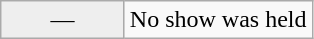<table class="wikitable">
<tr>
<td width="75px" style="background:#eee;" align="center">—</td>
<td>No show was held</td>
</tr>
</table>
